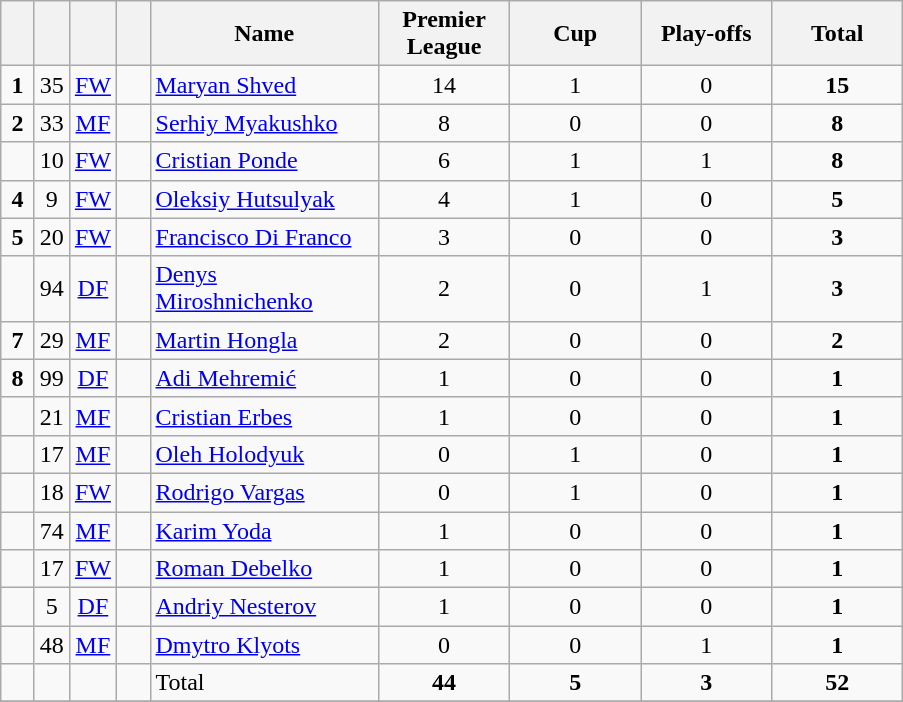<table class="wikitable" style="text-align:center">
<tr>
<th width=15></th>
<th width=15></th>
<th width=15></th>
<th width=15></th>
<th width=145>Name</th>
<th width=80><strong>Premier League</strong></th>
<th width=80><strong>Cup</strong></th>
<th width=80><strong>Play-offs</strong></th>
<th width=80>Total</th>
</tr>
<tr>
<td><strong>1</strong></td>
<td>35</td>
<td><a href='#'>FW</a></td>
<td></td>
<td align=left><a href='#'>Maryan Shved</a></td>
<td>14</td>
<td>1</td>
<td>0</td>
<td><strong>15</strong></td>
</tr>
<tr>
<td><strong>2</strong></td>
<td>33</td>
<td><a href='#'>MF</a></td>
<td></td>
<td align=left><a href='#'>Serhiy Myakushko</a></td>
<td>8</td>
<td>0</td>
<td>0</td>
<td><strong>8</strong></td>
</tr>
<tr>
<td></td>
<td>10</td>
<td><a href='#'>FW</a></td>
<td></td>
<td align=left><a href='#'>Cristian Ponde</a></td>
<td>6</td>
<td>1</td>
<td>1</td>
<td><strong>8</strong></td>
</tr>
<tr>
<td><strong>4</strong></td>
<td>9</td>
<td><a href='#'>FW</a></td>
<td></td>
<td align=left><a href='#'>Oleksiy Hutsulyak</a></td>
<td>4</td>
<td>1</td>
<td>0</td>
<td><strong>5</strong></td>
</tr>
<tr>
<td><strong>5</strong></td>
<td>20</td>
<td><a href='#'>FW</a></td>
<td></td>
<td align=left><a href='#'>Francisco Di Franco</a></td>
<td>3</td>
<td>0</td>
<td>0</td>
<td><strong>3</strong></td>
</tr>
<tr>
<td></td>
<td>94</td>
<td><a href='#'>DF</a></td>
<td></td>
<td align=left><a href='#'>Denys Miroshnichenko</a></td>
<td>2</td>
<td>0</td>
<td>1</td>
<td><strong>3</strong></td>
</tr>
<tr>
<td><strong>7</strong></td>
<td>29</td>
<td><a href='#'>MF</a></td>
<td></td>
<td align=left><a href='#'>Martin Hongla</a></td>
<td>2</td>
<td>0</td>
<td>0</td>
<td><strong>2</strong></td>
</tr>
<tr>
<td><strong>8</strong></td>
<td>99</td>
<td><a href='#'>DF</a></td>
<td></td>
<td align=left><a href='#'>Adi Mehremić</a></td>
<td>1</td>
<td>0</td>
<td>0</td>
<td><strong>1</strong></td>
</tr>
<tr>
<td></td>
<td>21</td>
<td><a href='#'>MF</a></td>
<td></td>
<td align=left><a href='#'>Cristian Erbes</a></td>
<td>1</td>
<td>0</td>
<td>0</td>
<td><strong>1</strong></td>
</tr>
<tr>
<td></td>
<td>17</td>
<td><a href='#'>MF</a></td>
<td></td>
<td align=left><a href='#'>Oleh Holodyuk</a></td>
<td>0</td>
<td>1</td>
<td>0</td>
<td><strong>1</strong></td>
</tr>
<tr>
<td></td>
<td>18</td>
<td><a href='#'>FW</a></td>
<td></td>
<td align=left><a href='#'>Rodrigo Vargas</a></td>
<td>0</td>
<td>1</td>
<td>0</td>
<td><strong>1</strong></td>
</tr>
<tr>
<td></td>
<td>74</td>
<td><a href='#'>MF</a></td>
<td></td>
<td align=left><a href='#'>Karim Yoda</a></td>
<td>1</td>
<td>0</td>
<td>0</td>
<td><strong>1</strong></td>
</tr>
<tr>
<td></td>
<td>17</td>
<td><a href='#'>FW</a></td>
<td></td>
<td align=left><a href='#'>Roman Debelko</a></td>
<td>1</td>
<td>0</td>
<td>0</td>
<td><strong>1</strong></td>
</tr>
<tr>
<td></td>
<td>5</td>
<td><a href='#'>DF</a></td>
<td></td>
<td align=left><a href='#'>Andriy Nesterov</a></td>
<td>1</td>
<td>0</td>
<td>0</td>
<td><strong>1</strong></td>
</tr>
<tr>
<td></td>
<td>48</td>
<td><a href='#'>MF</a></td>
<td></td>
<td align=left><a href='#'>Dmytro Klyots</a></td>
<td>0</td>
<td>0</td>
<td>1</td>
<td><strong>1</strong></td>
</tr>
<tr>
<td></td>
<td></td>
<td></td>
<td></td>
<td align=left>Total</td>
<td><strong>44</strong></td>
<td><strong>5</strong></td>
<td><strong>3</strong></td>
<td><strong>52</strong></td>
</tr>
<tr>
</tr>
</table>
